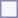<table style="border:1px solid #8888aa; background-color:#f7f8ff; padding:5px; font-size:95%; margin: 0px 12px 12px 0px;">
</table>
